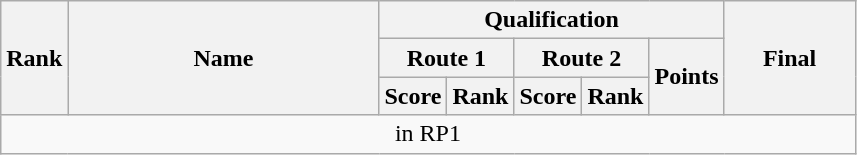<table class="wikitable sortable mw-collapsible" style="text-align:center">
<tr>
<th rowspan="3">Rank</th>
<th rowspan="3" width="200">Name</th>
<th colspan="5" rowspan="1">Qualification</th>
<th rowspan="3" width="80">Final</th>
</tr>
<tr>
<th colspan="2">Route 1</th>
<th colspan="2">Route 2</th>
<th rowspan="2">Points</th>
</tr>
<tr>
<th colspan="1" rowspan="1">Score</th>
<th colspan="1" rowspan="1">Rank</th>
<th colspan="1" rowspan="1">Score</th>
<th colspan="1" rowspan="1">Rank</th>
</tr>
<tr>
<td colspan="8">in RP1</td>
</tr>
</table>
